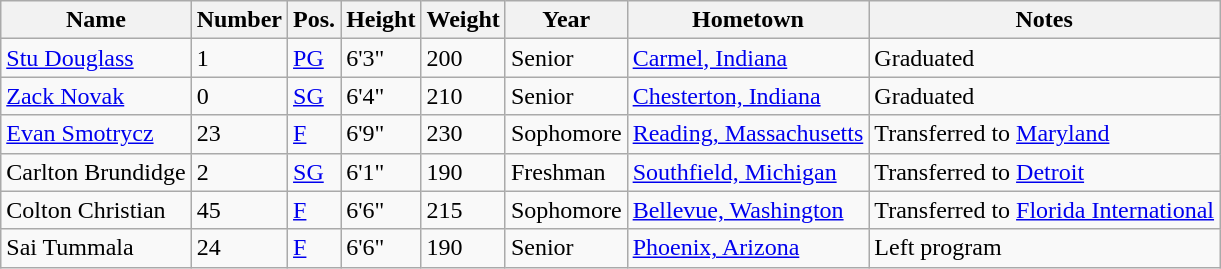<table class="wikitable sortable" border="1">
<tr>
<th>Name</th>
<th>Number</th>
<th>Pos.</th>
<th>Height</th>
<th>Weight</th>
<th>Year</th>
<th>Hometown</th>
<th class="unsortable">Notes</th>
</tr>
<tr>
<td sortname><a href='#'>Stu Douglass</a></td>
<td>1</td>
<td><a href='#'>PG</a></td>
<td>6'3"</td>
<td>200</td>
<td>Senior</td>
<td><a href='#'>Carmel, Indiana</a></td>
<td>Graduated</td>
</tr>
<tr>
<td sortname><a href='#'>Zack Novak</a></td>
<td>0</td>
<td><a href='#'>SG</a></td>
<td>6'4"</td>
<td>210</td>
<td>Senior</td>
<td><a href='#'>Chesterton, Indiana</a></td>
<td>Graduated</td>
</tr>
<tr>
<td sortname><a href='#'>Evan Smotrycz</a></td>
<td>23</td>
<td><a href='#'>F</a></td>
<td>6'9"</td>
<td>230</td>
<td>Sophomore</td>
<td><a href='#'>Reading, Massachusetts</a></td>
<td>Transferred to <a href='#'>Maryland</a></td>
</tr>
<tr>
<td sortname>Carlton Brundidge</td>
<td>2</td>
<td><a href='#'>SG</a></td>
<td>6'1"</td>
<td>190</td>
<td>Freshman</td>
<td><a href='#'>Southfield, Michigan</a></td>
<td>Transferred to <a href='#'>Detroit</a></td>
</tr>
<tr>
<td sortname>Colton Christian</td>
<td>45</td>
<td><a href='#'>F</a></td>
<td>6'6"</td>
<td>215</td>
<td>Sophomore</td>
<td><a href='#'>Bellevue, Washington</a></td>
<td>Transferred to <a href='#'>Florida International</a></td>
</tr>
<tr>
<td sortname>Sai Tummala</td>
<td>24</td>
<td><a href='#'>F</a></td>
<td>6'6"</td>
<td>190</td>
<td>Senior</td>
<td><a href='#'>Phoenix, Arizona</a></td>
<td>Left program</td>
</tr>
</table>
